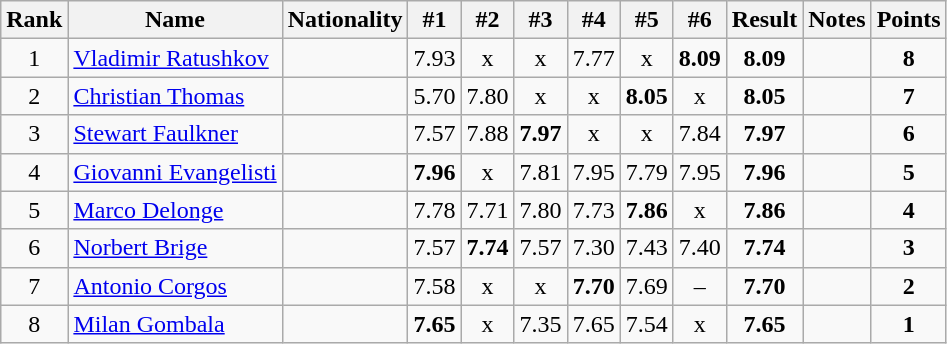<table class="wikitable sortable" style="text-align:center">
<tr>
<th>Rank</th>
<th>Name</th>
<th>Nationality</th>
<th>#1</th>
<th>#2</th>
<th>#3</th>
<th>#4</th>
<th>#5</th>
<th>#6</th>
<th>Result</th>
<th>Notes</th>
<th>Points</th>
</tr>
<tr>
<td>1</td>
<td align=left><a href='#'>Vladimir Ratushkov</a></td>
<td align=left></td>
<td>7.93</td>
<td>x</td>
<td>x</td>
<td>7.77</td>
<td>x</td>
<td><strong>8.09</strong></td>
<td><strong>8.09</strong></td>
<td></td>
<td><strong>8</strong></td>
</tr>
<tr>
<td>2</td>
<td align=left><a href='#'>Christian Thomas</a></td>
<td align=left></td>
<td>5.70</td>
<td>7.80</td>
<td>x</td>
<td>x</td>
<td><strong>8.05</strong></td>
<td>x</td>
<td><strong>8.05</strong></td>
<td></td>
<td><strong>7</strong></td>
</tr>
<tr>
<td>3</td>
<td align=left><a href='#'>Stewart Faulkner</a></td>
<td align=left></td>
<td>7.57</td>
<td>7.88</td>
<td><strong>7.97</strong></td>
<td>x</td>
<td>x</td>
<td>7.84</td>
<td><strong>7.97</strong></td>
<td></td>
<td><strong>6</strong></td>
</tr>
<tr>
<td>4</td>
<td align=left><a href='#'>Giovanni Evangelisti</a></td>
<td align=left></td>
<td><strong>7.96</strong></td>
<td>x</td>
<td>7.81</td>
<td>7.95</td>
<td>7.79</td>
<td>7.95</td>
<td><strong>7.96</strong></td>
<td></td>
<td><strong>5</strong></td>
</tr>
<tr>
<td>5</td>
<td align=left><a href='#'>Marco Delonge</a></td>
<td align=left></td>
<td>7.78</td>
<td>7.71</td>
<td>7.80</td>
<td>7.73</td>
<td><strong>7.86</strong></td>
<td>x</td>
<td><strong>7.86</strong></td>
<td></td>
<td><strong>4</strong></td>
</tr>
<tr>
<td>6</td>
<td align=left><a href='#'>Norbert Brige</a></td>
<td align=left></td>
<td>7.57</td>
<td><strong>7.74</strong></td>
<td>7.57</td>
<td>7.30</td>
<td>7.43</td>
<td>7.40</td>
<td><strong>7.74</strong></td>
<td></td>
<td><strong>3</strong></td>
</tr>
<tr>
<td>7</td>
<td align=left><a href='#'>Antonio Corgos</a></td>
<td align=left></td>
<td>7.58</td>
<td>x</td>
<td>x</td>
<td><strong>7.70</strong></td>
<td>7.69</td>
<td>–</td>
<td><strong>7.70</strong></td>
<td></td>
<td><strong>2</strong></td>
</tr>
<tr>
<td>8</td>
<td align=left><a href='#'>Milan Gombala</a></td>
<td align=left></td>
<td><strong>7.65</strong></td>
<td>x</td>
<td>7.35</td>
<td>7.65</td>
<td>7.54</td>
<td>x</td>
<td><strong>7.65</strong></td>
<td></td>
<td><strong>1</strong></td>
</tr>
</table>
